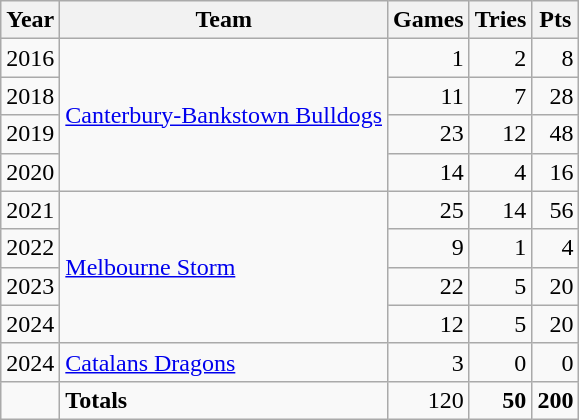<table class="wikitable">
<tr>
<th>Year</th>
<th>Team</th>
<th>Games</th>
<th>Tries</th>
<th>Pts</th>
</tr>
<tr>
<td align=center>2016</td>
<td align=left rowspan="4"> <a href='#'>Canterbury-Bankstown Bulldogs</a></td>
<td align=right>1</td>
<td align=right>2</td>
<td align=right>8</td>
</tr>
<tr>
<td align=center>2018</td>
<td align=right>11</td>
<td align=right>7</td>
<td align=right>28</td>
</tr>
<tr>
<td align=center>2019</td>
<td align=right>23</td>
<td align=right>12</td>
<td align=right>48</td>
</tr>
<tr>
<td align=center>2020</td>
<td align=right>14</td>
<td align=right>4</td>
<td align=right>16</td>
</tr>
<tr>
<td align=center>2021</td>
<td rowspan="4"> <a href='#'>Melbourne Storm</a></td>
<td align=right>25</td>
<td align=right>14</td>
<td align=right>56</td>
</tr>
<tr>
<td align=center>2022</td>
<td align=right>9</td>
<td align=right>1</td>
<td align=right>4</td>
</tr>
<tr>
<td align=center>2023</td>
<td align=right>22</td>
<td align=right>5</td>
<td align=right>20</td>
</tr>
<tr>
<td align=center>2024</td>
<td align=right>12</td>
<td align=right>5</td>
<td align=right>20</td>
</tr>
<tr>
<td align=center>2024</td>
<td align=left> <a href='#'>Catalans Dragons</a></td>
<td align=right>3</td>
<td align=right>0</td>
<td align=right>0</td>
</tr>
<tr>
<td></td>
<td align=left><strong>Totals</strong></td>
<td align=right>120</td>
<td align=right><strong>50</strong></td>
<td align=right><strong>200</strong></td>
</tr>
</table>
